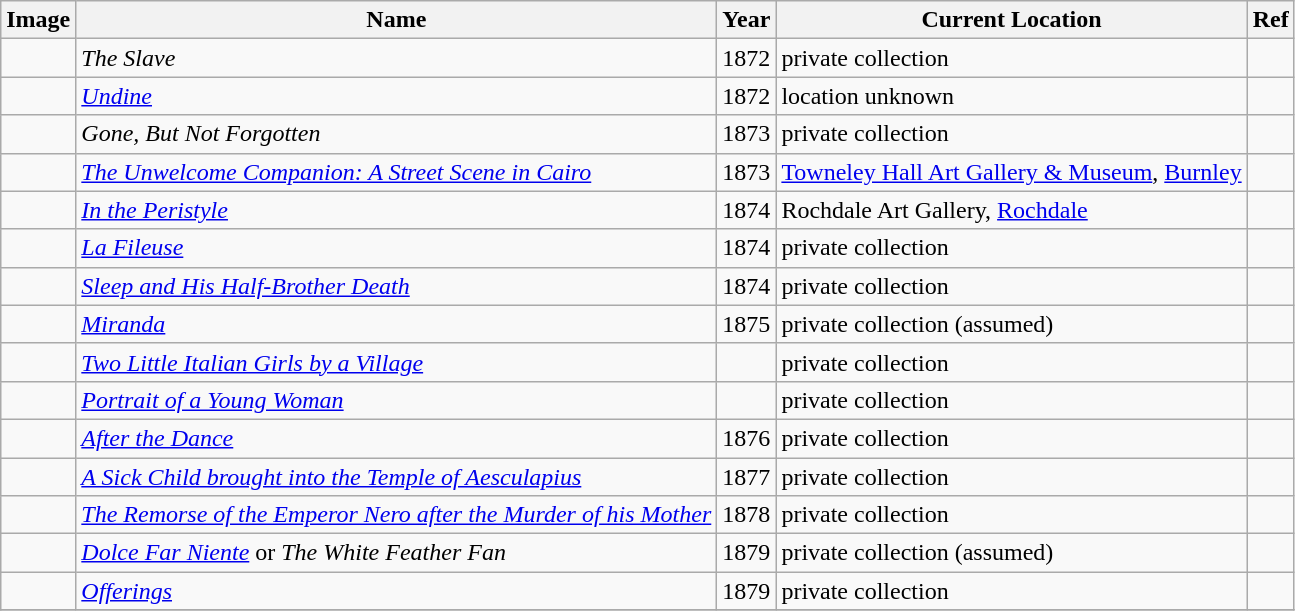<table class="sortable wikitable" style="margin-left:0.5em; text-align:left">
<tr>
<th>Image</th>
<th>Name</th>
<th>Year</th>
<th>Current Location</th>
<th>Ref</th>
</tr>
<tr>
<td></td>
<td><em>The Slave</em></td>
<td>1872</td>
<td>private collection</td>
<td></td>
</tr>
<tr>
<td></td>
<td><em><a href='#'>Undine</a></em></td>
<td>1872</td>
<td>location unknown</td>
<td></td>
</tr>
<tr>
<td></td>
<td><em>Gone, But Not Forgotten</em></td>
<td>1873</td>
<td>private collection</td>
<td></td>
</tr>
<tr>
<td></td>
<td><em><a href='#'>The Unwelcome Companion: A Street Scene in Cairo</a></em></td>
<td>1873</td>
<td><a href='#'>Towneley Hall Art Gallery & Museum</a>, <a href='#'>Burnley</a></td>
<td></td>
</tr>
<tr>
<td></td>
<td><em><a href='#'>In the Peristyle</a></em></td>
<td>1874</td>
<td>Rochdale Art Gallery, <a href='#'>Rochdale</a></td>
<td></td>
</tr>
<tr>
<td></td>
<td><em><a href='#'>La Fileuse</a></em></td>
<td>1874</td>
<td>private collection</td>
<td></td>
</tr>
<tr>
<td></td>
<td><em><a href='#'>Sleep and His Half-Brother Death</a></em></td>
<td>1874</td>
<td>private collection</td>
<td></td>
</tr>
<tr>
<td></td>
<td><em><a href='#'>Miranda</a></em></td>
<td>1875</td>
<td>private collection (assumed)</td>
<td></td>
</tr>
<tr>
<td></td>
<td><em><a href='#'>Two Little Italian Girls by a Village</a></em></td>
<td></td>
<td>private collection</td>
<td></td>
</tr>
<tr>
<td></td>
<td><em><a href='#'>Portrait of a Young Woman</a></em></td>
<td></td>
<td>private collection</td>
<td></td>
</tr>
<tr>
<td></td>
<td><em><a href='#'>After the Dance</a></em></td>
<td>1876</td>
<td>private collection</td>
<td></td>
</tr>
<tr>
<td></td>
<td><em><a href='#'>A Sick Child brought into the Temple of Aesculapius</a></em></td>
<td>1877</td>
<td>private collection</td>
<td></td>
</tr>
<tr>
<td></td>
<td><em><a href='#'>The Remorse of the Emperor Nero after the Murder of his Mother</a></em></td>
<td>1878</td>
<td>private collection</td>
<td></td>
</tr>
<tr>
<td></td>
<td><em><a href='#'>Dolce Far Niente</a></em> or <em>The White Feather Fan</em></td>
<td>1879</td>
<td>private collection (assumed)</td>
<td></td>
</tr>
<tr>
<td></td>
<td><em><a href='#'>Offerings</a></em></td>
<td>1879</td>
<td>private collection</td>
<td></td>
</tr>
<tr>
</tr>
</table>
